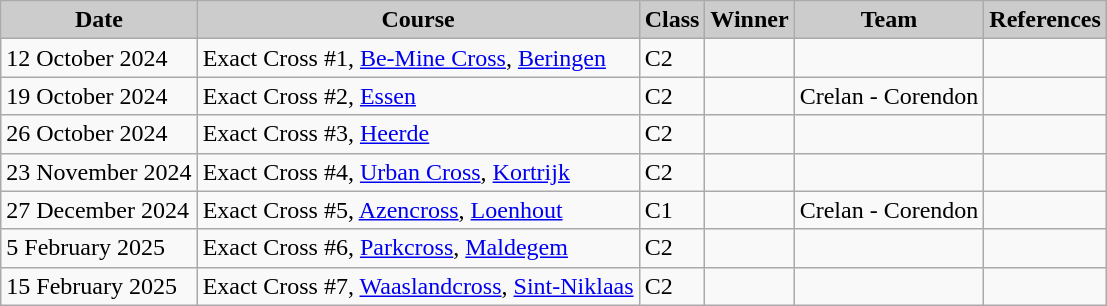<table class="wikitable sortable alternance ">
<tr>
<th scope="col" style="background-color:#CCCCCC;">Date</th>
<th scope="col" style="background-color:#CCCCCC;">Course</th>
<th scope="col" style="background-color:#CCCCCC;">Class</th>
<th scope="col" style="background-color:#CCCCCC;">Winner</th>
<th scope="col" style="background-color:#CCCCCC;">Team</th>
<th scope="col" style="background-color:#CCCCCC;">References</th>
</tr>
<tr>
<td>12 October 2024</td>
<td> Exact Cross #1, <a href='#'>Be-Mine Cross</a>, <a href='#'>Beringen</a></td>
<td>C2</td>
<td></td>
<td></td>
<td></td>
</tr>
<tr>
<td>19 October 2024</td>
<td> Exact Cross #2, <a href='#'>Essen</a></td>
<td>C2</td>
<td></td>
<td>Crelan - Corendon</td>
<td></td>
</tr>
<tr>
<td>26 October 2024</td>
<td> Exact Cross #3, <a href='#'>Heerde</a></td>
<td>C2</td>
<td></td>
<td></td>
<td></td>
</tr>
<tr>
<td>23 November 2024</td>
<td> Exact Cross #4, <a href='#'>Urban Cross</a>, <a href='#'>Kortrijk</a></td>
<td>C2</td>
<td></td>
<td></td>
<td></td>
</tr>
<tr>
<td>27 December 2024</td>
<td> Exact Cross #5, <a href='#'>Azencross</a>, <a href='#'>Loenhout</a></td>
<td>C1</td>
<td></td>
<td>Crelan - Corendon</td>
<td></td>
</tr>
<tr>
<td>5 February 2025</td>
<td> Exact Cross #6, <a href='#'>Parkcross</a>, <a href='#'>Maldegem</a></td>
<td>C2</td>
<td></td>
<td></td>
<td></td>
</tr>
<tr>
<td>15 February 2025</td>
<td> Exact Cross #7, <a href='#'>Waaslandcross</a>, <a href='#'>Sint-Niklaas</a></td>
<td>C2</td>
<td></td>
<td></td>
<td></td>
</tr>
</table>
